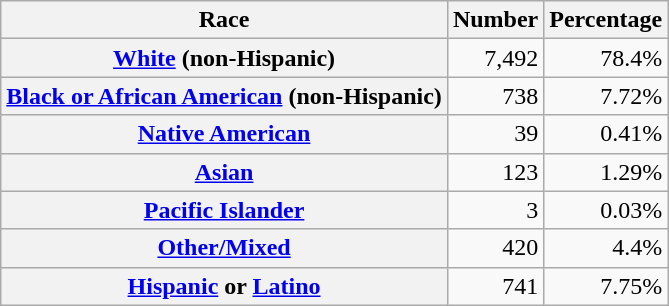<table class="wikitable" style="text-align:right">
<tr>
<th scope="col">Race</th>
<th scope="col">Number</th>
<th scope="col">Percentage</th>
</tr>
<tr>
<th scope="row"><a href='#'>White</a> (non-Hispanic)</th>
<td>7,492</td>
<td>78.4%</td>
</tr>
<tr>
<th scope="row"><a href='#'>Black or African American</a> (non-Hispanic)</th>
<td>738</td>
<td>7.72%</td>
</tr>
<tr>
<th scope="row"><a href='#'>Native American</a></th>
<td>39</td>
<td>0.41%</td>
</tr>
<tr>
<th scope="row"><a href='#'>Asian</a></th>
<td>123</td>
<td>1.29%</td>
</tr>
<tr>
<th scope="row"><a href='#'>Pacific Islander</a></th>
<td>3</td>
<td>0.03%</td>
</tr>
<tr>
<th scope="row"><a href='#'>Other/Mixed</a></th>
<td>420</td>
<td>4.4%</td>
</tr>
<tr>
<th scope="row"><a href='#'>Hispanic</a> or <a href='#'>Latino</a></th>
<td>741</td>
<td>7.75%</td>
</tr>
</table>
